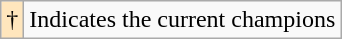<table class="wikitable">
<tr>
<td style="background-color:#FFE6BD">†</td>
<td>Indicates the current champions</td>
</tr>
</table>
